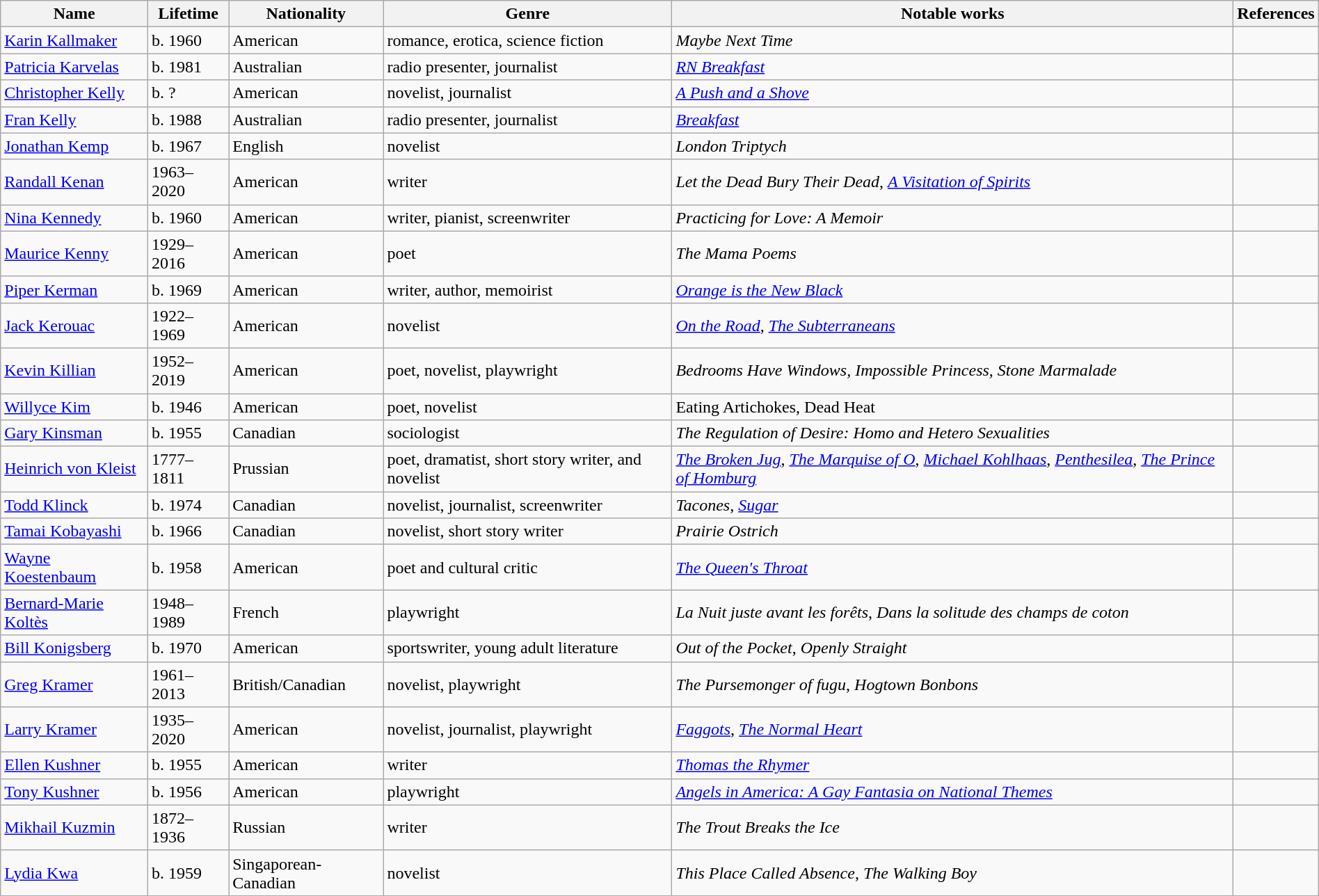<table class="wikitable" style="width:100%;">
<tr>
<th>Name</th>
<th>Lifetime</th>
<th>Nationality</th>
<th>Genre</th>
<th>Notable works</th>
<th>References</th>
</tr>
<tr>
<td><a href='#'>Karin Kallmaker</a></td>
<td>b. 1960</td>
<td>American</td>
<td>romance, erotica, science fiction</td>
<td><em>Maybe Next Time</em></td>
<td></td>
</tr>
<tr>
<td><a href='#'>Patricia Karvelas</a></td>
<td>b. 1981</td>
<td>Australian</td>
<td>radio presenter, journalist</td>
<td><em><a href='#'>RN Breakfast</a></em></td>
<td></td>
</tr>
<tr>
<td><a href='#'>Christopher Kelly</a></td>
<td>b. ?</td>
<td>American</td>
<td>novelist, journalist</td>
<td><em><a href='#'>A Push and a Shove</a></em></td>
<td></td>
</tr>
<tr>
<td><a href='#'>Fran Kelly</a></td>
<td>b. 1988</td>
<td>Australian</td>
<td>radio presenter, journalist</td>
<td><em><a href='#'>Breakfast</a></em></td>
<td></td>
</tr>
<tr>
<td><a href='#'>Jonathan Kemp</a></td>
<td>b. 1967</td>
<td>English</td>
<td>novelist</td>
<td><em>London Triptych</em></td>
<td></td>
</tr>
<tr>
<td><a href='#'>Randall Kenan</a></td>
<td>1963–2020</td>
<td>American</td>
<td>writer</td>
<td><em>Let the Dead Bury Their Dead</em>, <em><a href='#'>A Visitation of Spirits</a></em></td>
<td></td>
</tr>
<tr>
<td><a href='#'>Nina Kennedy</a></td>
<td>b. 1960</td>
<td>American</td>
<td>writer, pianist, screenwriter</td>
<td><em>Practicing for Love: A Memoir</em></td>
<td></td>
</tr>
<tr>
<td><a href='#'>Maurice Kenny</a></td>
<td>1929–2016</td>
<td>American</td>
<td>poet</td>
<td><em>The Mama Poems</em></td>
<td></td>
</tr>
<tr>
<td><a href='#'>Piper Kerman</a></td>
<td>b. 1969</td>
<td>American</td>
<td>writer, author, memoirist</td>
<td><a href='#'><em>Orange is the New Black</em></a></td>
<td></td>
</tr>
<tr>
<td><a href='#'>Jack Kerouac</a></td>
<td>1922–1969</td>
<td>American</td>
<td>novelist</td>
<td><em><a href='#'>On the Road</a></em>, <em><a href='#'>The Subterraneans</a></em></td>
<td></td>
</tr>
<tr>
<td><a href='#'>Kevin Killian</a></td>
<td>1952–2019</td>
<td>American</td>
<td>poet, novelist, playwright</td>
<td><em>Bedrooms Have Windows, Impossible Princess, Stone Marmalade</em></td>
<td></td>
</tr>
<tr>
<td><a href='#'>Willyce Kim</a></td>
<td>b. 1946</td>
<td>American</td>
<td>poet, novelist</td>
<td>Eating Artichokes, Dead Heat</td>
<td></td>
</tr>
<tr>
<td><a href='#'>Gary Kinsman</a></td>
<td>b. 1955</td>
<td>Canadian</td>
<td>sociologist</td>
<td><em>The Regulation of Desire: Homo and Hetero Sexualities</em></td>
<td></td>
</tr>
<tr>
<td><a href='#'>Heinrich von Kleist</a></td>
<td>1777–1811</td>
<td>Prussian</td>
<td>poet, dramatist, short story writer, and novelist</td>
<td><em><a href='#'>The Broken Jug</a></em>, <em><a href='#'>The Marquise of O</a></em>, <em><a href='#'>Michael Kohlhaas</a></em>, <em><a href='#'>Penthesilea</a></em>, <em><a href='#'>The Prince of Homburg</a></em></td>
<td></td>
</tr>
<tr>
<td><a href='#'>Todd Klinck</a></td>
<td>b. 1974</td>
<td>Canadian</td>
<td>novelist, journalist, screenwriter</td>
<td><em>Tacones</em>, <em><a href='#'>Sugar</a></em></td>
<td></td>
</tr>
<tr>
<td><a href='#'>Tamai Kobayashi</a></td>
<td>b. 1966</td>
<td>Canadian</td>
<td>novelist, short story writer</td>
<td><em>Prairie Ostrich</em></td>
<td></td>
</tr>
<tr>
<td><a href='#'>Wayne Koestenbaum</a></td>
<td>b. 1958</td>
<td>American</td>
<td>poet and cultural critic</td>
<td><em><a href='#'>The Queen's Throat</a></em></td>
<td></td>
</tr>
<tr>
<td><a href='#'>Bernard-Marie Koltès</a></td>
<td>1948–1989</td>
<td>French</td>
<td>playwright</td>
<td><em>La Nuit juste avant les forêts</em>, <em>Dans la solitude des champs de coton</em></td>
<td></td>
</tr>
<tr>
<td><a href='#'>Bill Konigsberg</a></td>
<td>b. 1970</td>
<td>American</td>
<td>sportswriter, young adult literature</td>
<td><em>Out of the Pocket</em>, <em>Openly Straight</em></td>
<td></td>
</tr>
<tr>
<td><a href='#'>Greg Kramer</a></td>
<td>1961–2013</td>
<td>British/Canadian</td>
<td>novelist, playwright</td>
<td><em>The Pursemonger of fugu</em>, <em>Hogtown Bonbons</em></td>
<td></td>
</tr>
<tr>
<td><a href='#'>Larry Kramer</a></td>
<td>1935–2020</td>
<td>American</td>
<td>novelist, journalist, playwright</td>
<td><em><a href='#'>Faggots</a></em>, <em><a href='#'>The Normal Heart</a></em></td>
<td></td>
</tr>
<tr>
<td><a href='#'>Ellen Kushner</a></td>
<td>b. 1955</td>
<td>American</td>
<td>writer</td>
<td><em><a href='#'>Thomas the Rhymer</a></em></td>
<td></td>
</tr>
<tr>
<td><a href='#'>Tony Kushner</a></td>
<td>b. 1956</td>
<td>American</td>
<td>playwright</td>
<td><em><a href='#'>Angels in America: A Gay Fantasia on National Themes</a></em></td>
<td></td>
</tr>
<tr>
<td><a href='#'>Mikhail Kuzmin</a></td>
<td>1872–1936</td>
<td>Russian</td>
<td>writer</td>
<td><em>The Trout Breaks the Ice</em></td>
<td></td>
</tr>
<tr>
<td><a href='#'>Lydia Kwa</a></td>
<td>b. 1959</td>
<td>Singaporean-Canadian</td>
<td>novelist</td>
<td><em>This Place Called Absence</em>, <em>The Walking Boy</em></td>
<td></td>
</tr>
</table>
